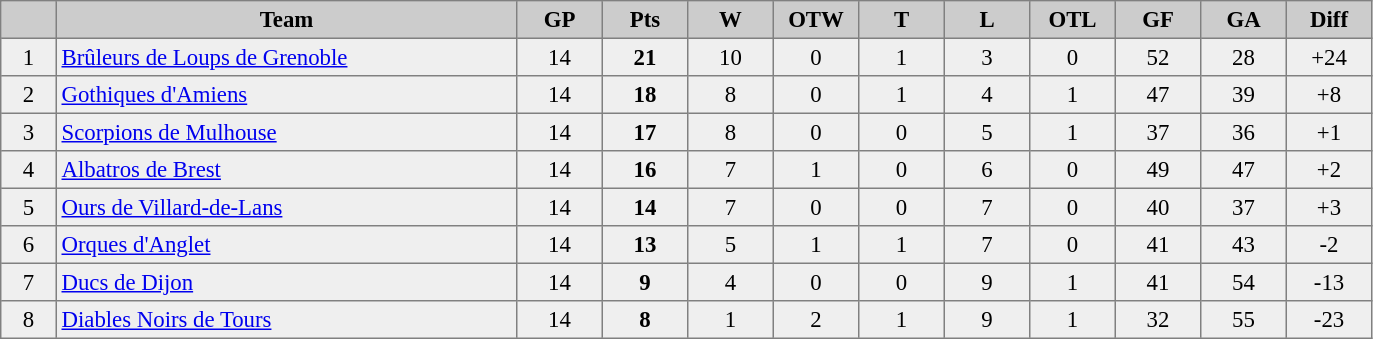<table cellpadding="3" cellspacing="0" border="1" style="font-size: 95%; border: gray solid 1px; border-collapse: collapse; text-align:center;">
<tr bgcolor="#CCCCCC">
<th width="30"></th>
<th width="300">Team</th>
<th width="50">GP</th>
<th width="50">Pts</th>
<th width="50">W</th>
<th width="50">OTW</th>
<th width="50">T</th>
<th width="50">L</th>
<th width="50">OTL</th>
<th width="50">GF</th>
<th width="50">GA</th>
<th width="50">Diff</th>
</tr>
<tr bgcolor="#EFEFEF">
<td>1</td>
<td align="left"><a href='#'>Brûleurs de Loups de Grenoble</a></td>
<td>14</td>
<td><strong>21</strong></td>
<td>10</td>
<td>0</td>
<td>1</td>
<td>3</td>
<td>0</td>
<td>52</td>
<td>28</td>
<td>+24</td>
</tr>
<tr bgcolor="#EFEFEF">
<td>2</td>
<td align="left"><a href='#'>Gothiques d'Amiens</a></td>
<td>14</td>
<td><strong>18</strong></td>
<td>8</td>
<td>0</td>
<td>1</td>
<td>4</td>
<td>1</td>
<td>47</td>
<td>39</td>
<td>+8</td>
</tr>
<tr bgcolor="#EFEFEF">
<td>3</td>
<td align="left"><a href='#'>Scorpions de Mulhouse</a></td>
<td>14</td>
<td><strong>17</strong></td>
<td>8</td>
<td>0</td>
<td>0</td>
<td>5</td>
<td>1</td>
<td>37</td>
<td>36</td>
<td>+1</td>
</tr>
<tr bgcolor="#EFEFEF">
<td>4</td>
<td align="left"><a href='#'>Albatros de Brest</a></td>
<td>14</td>
<td><strong>16</strong></td>
<td>7</td>
<td>1</td>
<td>0</td>
<td>6</td>
<td>0</td>
<td>49</td>
<td>47</td>
<td>+2</td>
</tr>
<tr bgcolor="#EFEFEF">
<td>5</td>
<td align="left"><a href='#'>Ours de Villard-de-Lans</a></td>
<td>14</td>
<td><strong>14</strong></td>
<td>7</td>
<td>0</td>
<td>0</td>
<td>7</td>
<td>0</td>
<td>40</td>
<td>37</td>
<td>+3</td>
</tr>
<tr bgcolor="#EFEFEF">
<td>6</td>
<td align="left"><a href='#'>Orques d'Anglet</a></td>
<td>14</td>
<td><strong>13</strong></td>
<td>5</td>
<td>1</td>
<td>1</td>
<td>7</td>
<td>0</td>
<td>41</td>
<td>43</td>
<td>-2</td>
</tr>
<tr bgcolor="#EFEFEF">
<td>7</td>
<td align="left"><a href='#'>Ducs de Dijon</a></td>
<td>14</td>
<td><strong>9</strong></td>
<td>4</td>
<td>0</td>
<td>0</td>
<td>9</td>
<td>1</td>
<td>41</td>
<td>54</td>
<td>-13</td>
</tr>
<tr bgcolor="#EFEFEF">
<td>8</td>
<td align="left"><a href='#'>Diables Noirs de Tours</a></td>
<td>14</td>
<td><strong>8</strong></td>
<td>1</td>
<td>2</td>
<td>1</td>
<td>9</td>
<td>1</td>
<td>32</td>
<td>55</td>
<td>-23</td>
</tr>
</table>
